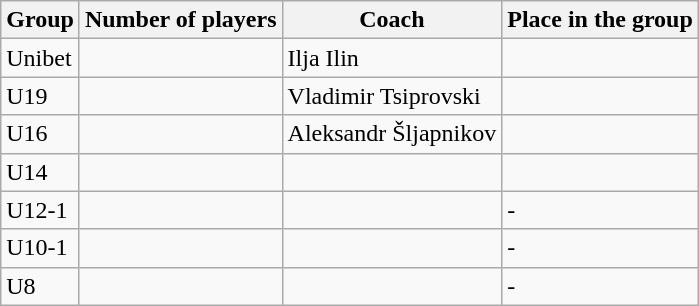<table class="wikitable">
<tr>
<th>Group</th>
<th>Number of players</th>
<th>Coach</th>
<th>Place in the group</th>
</tr>
<tr>
<td>Unibet</td>
<td></td>
<td>Ilja Ilin</td>
<td></td>
</tr>
<tr>
<td>U19</td>
<td></td>
<td>Vladimir Tsiprovski</td>
<td></td>
</tr>
<tr>
<td>U16</td>
<td></td>
<td>Aleksandr Šljapnikov</td>
<td></td>
</tr>
<tr>
<td>U14</td>
<td></td>
<td></td>
<td></td>
</tr>
<tr>
<td>U12-1</td>
<td></td>
<td></td>
<td>-</td>
</tr>
<tr>
<td>U10-1</td>
<td></td>
<td></td>
<td>-</td>
</tr>
<tr>
<td>U8</td>
<td></td>
<td></td>
<td>-</td>
</tr>
</table>
